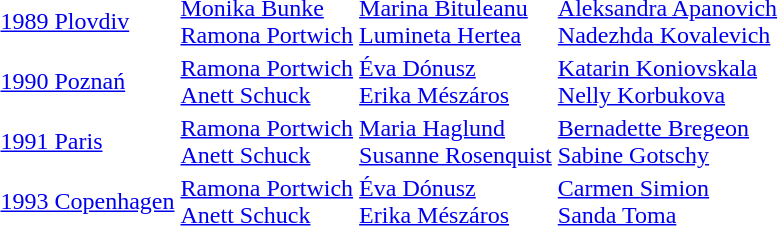<table>
<tr>
<td><a href='#'>1989 Plovdiv</a></td>
<td><a href='#'>Monika Bunke</a><br><a href='#'>Ramona Portwich</a><br></td>
<td><a href='#'>Marina Bituleanu</a><br><a href='#'>Lumineta Hertea</a><br></td>
<td><a href='#'>Aleksandra Apanovich</a><br><a href='#'>Nadezhda Kovalevich</a><br></td>
</tr>
<tr>
<td><a href='#'>1990 Poznań</a></td>
<td><a href='#'>Ramona Portwich</a><br><a href='#'>Anett Schuck</a><br></td>
<td><a href='#'>Éva Dónusz</a><br><a href='#'>Erika Mészáros</a><br></td>
<td><a href='#'>Katarin Koniovskala</a><br><a href='#'>Nelly Korbukova</a><br></td>
</tr>
<tr>
<td><a href='#'>1991 Paris</a></td>
<td><a href='#'>Ramona Portwich</a><br><a href='#'>Anett Schuck</a><br></td>
<td><a href='#'>Maria Haglund</a><br><a href='#'>Susanne Rosenquist</a><br></td>
<td><a href='#'>Bernadette Bregeon</a><br><a href='#'>Sabine Gotschy</a><br></td>
</tr>
<tr>
<td><a href='#'>1993 Copenhagen</a></td>
<td><a href='#'>Ramona Portwich</a><br><a href='#'>Anett Schuck</a><br></td>
<td><a href='#'>Éva Dónusz</a><br><a href='#'>Erika Mészáros</a><br></td>
<td><a href='#'>Carmen Simion</a><br><a href='#'>Sanda Toma</a><br></td>
</tr>
</table>
